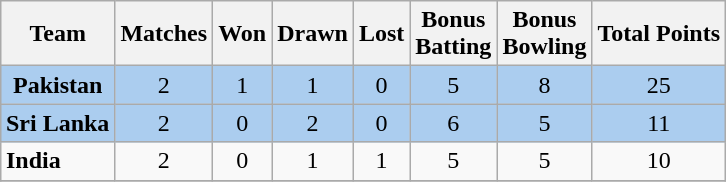<table class="wikitable" style="margin: 1em auto 1em auto;">
<tr>
<th>Team</th>
<th>Matches</th>
<th>Won</th>
<th>Drawn</th>
<th>Lost</th>
<th>Bonus<br>Batting</th>
<th>Bonus<br>Bowling</th>
<th>Total Points</th>
</tr>
<tr>
<td style="text-align:center;" bgcolor="#ABCDEF"><strong>Pakistan</strong></td>
<td style="text-align:center;" bgcolor="#ABCDEF">2</td>
<td style="text-align:center;" bgcolor="#ABCDEF">1</td>
<td style="text-align:center;" bgcolor="#ABCDEF">1</td>
<td style="text-align:center;" bgcolor="#ABCDEF">0</td>
<td style="text-align:center;" bgcolor="#ABCDEF">5</td>
<td style="text-align:center;" bgcolor="#ABCDEF">8</td>
<td style="text-align:center;" bgcolor="#ABCDEF">25</td>
</tr>
<tr>
<td style="text-align:left;" bgcolor="#ABCDEF"><strong>Sri Lanka</strong></td>
<td style="text-align:center;" bgcolor="#ABCDEF">2</td>
<td style="text-align:center;" bgcolor="#ABCDEF">0</td>
<td style="text-align:center;" bgcolor="#ABCDEF">2</td>
<td style="text-align:center;" bgcolor="#ABCDEF">0</td>
<td style="text-align:center;" bgcolor="#ABCDEF">6</td>
<td style="text-align:center;" bgcolor="#ABCDEF">5</td>
<td style="text-align:center;" bgcolor="#ABCDEF">11</td>
</tr>
<tr>
<td style="text-align:left;"><strong>India</strong></td>
<td style="text-align:center;">2</td>
<td style="text-align:center;">0</td>
<td style="text-align:center;">1</td>
<td style="text-align:center;">1</td>
<td style="text-align:center;">5</td>
<td style="text-align:center;">5</td>
<td style="text-align:center;">10</td>
</tr>
<tr>
</tr>
</table>
